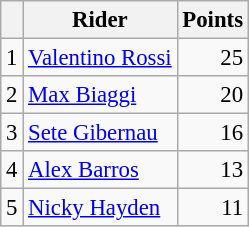<table class="wikitable" style="font-size: 95%;">
<tr>
<th></th>
<th>Rider</th>
<th>Points</th>
</tr>
<tr>
<td align=center>1</td>
<td> <a href='#'>Valentino Rossi</a></td>
<td align=right>25</td>
</tr>
<tr>
<td align=center>2</td>
<td> <a href='#'>Max Biaggi</a></td>
<td align=right>20</td>
</tr>
<tr>
<td align=center>3</td>
<td> <a href='#'>Sete Gibernau</a></td>
<td align=right>16</td>
</tr>
<tr>
<td align=center>4</td>
<td> <a href='#'>Alex Barros</a></td>
<td align=right>13</td>
</tr>
<tr>
<td align=center>5</td>
<td> <a href='#'>Nicky Hayden</a></td>
<td align=right>11</td>
</tr>
</table>
